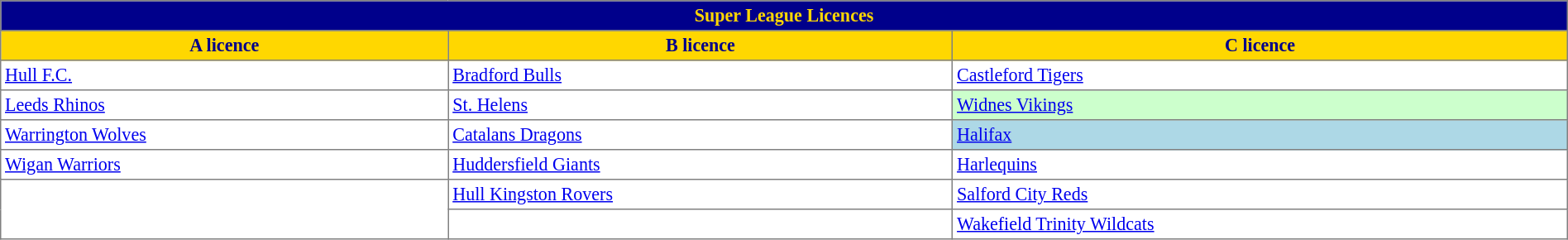<table border="1" cellpadding="3" cellspacing="0" style="border-collapse:collapse; font-size:92%; width:100%;">
<tr style="background:darkblue;">
<th colspan=3 style="color:gold;">Super League Licences</th>
</tr>
<tr style="background:gold;">
<th style="color:darkblue;" "width:21%;">A licence</th>
<th style="color:darkblue;" "width:21%;">B licence</th>
<th style="color:darkblue;" "width:21%;">C licence</th>
</tr>
<tr>
<td> <a href='#'>Hull F.C.</a></td>
<td> <a href='#'>Bradford Bulls</a></td>
<td> <a href='#'>Castleford Tigers</a></td>
</tr>
<tr>
<td> <a href='#'>Leeds Rhinos</a></td>
<td> <a href='#'>St. Helens</a></td>
<td style="background:#cfc;"> <a href='#'>Widnes Vikings</a> </td>
</tr>
<tr>
<td> <a href='#'>Warrington Wolves</a></td>
<td> <a href='#'>Catalans Dragons</a></td>
<td style="background:lightblue;"> <a href='#'>Halifax</a> </td>
</tr>
<tr>
<td> <a href='#'>Wigan Warriors</a></td>
<td> <a href='#'>Huddersfield Giants</a></td>
<td> <a href='#'>Harlequins</a></td>
</tr>
<tr>
<td rowspan=8></td>
<td> <a href='#'>Hull Kingston Rovers</a></td>
<td> <a href='#'>Salford City Reds</a></td>
</tr>
<tr>
<td rowspan=2></td>
<td> <a href='#'>Wakefield Trinity Wildcats</a></td>
</tr>
</table>
